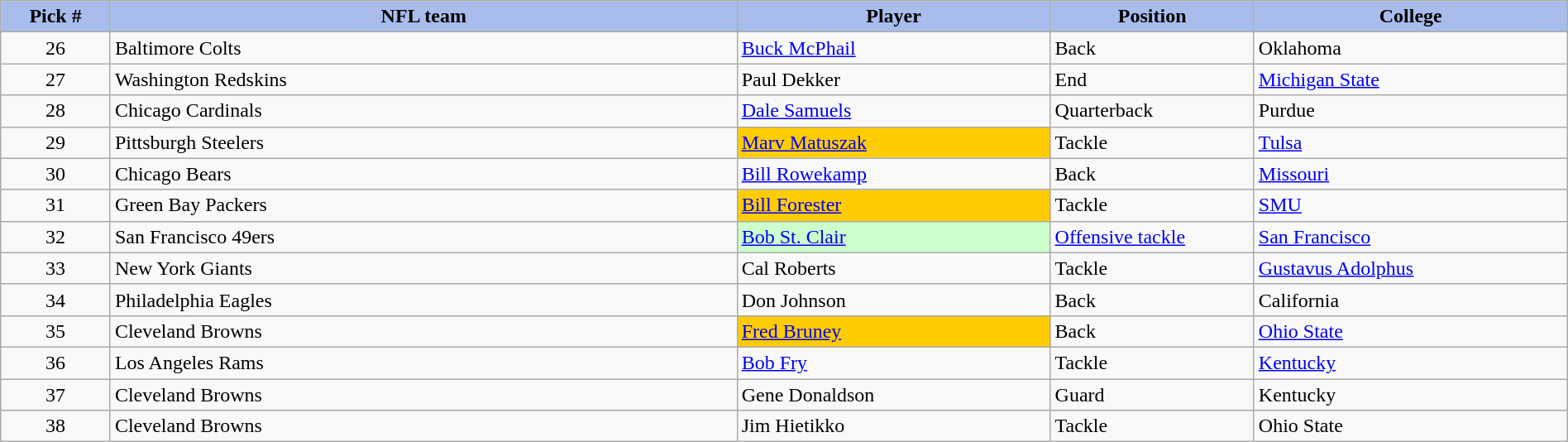<table class="wikitable sortable sortable" style="width: 100%">
<tr>
<th style="background:#a8bdec; width:7%;">Pick #</th>
<th style="width:40%; background:#a8bdec;">NFL team</th>
<th style="width:20%; background:#a8bdec;">Player</th>
<th style="width:13%; background:#a8bdec;">Position</th>
<th style="background:#A8BDEC;">College</th>
</tr>
<tr>
<td align=center>26</td>
<td>Baltimore Colts</td>
<td><a href='#'>Buck McPhail</a></td>
<td>Back</td>
<td>Oklahoma</td>
</tr>
<tr>
<td align=center>27</td>
<td>Washington Redskins</td>
<td>Paul Dekker</td>
<td>End</td>
<td><a href='#'>Michigan State</a></td>
</tr>
<tr>
<td align=center>28</td>
<td>Chicago Cardinals</td>
<td><a href='#'>Dale Samuels</a></td>
<td>Quarterback</td>
<td>Purdue</td>
</tr>
<tr>
<td align=center>29</td>
<td>Pittsburgh Steelers</td>
<td bgcolor="#FFCC00"><a href='#'>Marv Matuszak</a></td>
<td>Tackle</td>
<td><a href='#'>Tulsa</a></td>
</tr>
<tr>
<td align=center>30</td>
<td>Chicago Bears</td>
<td><a href='#'>Bill Rowekamp</a></td>
<td>Back</td>
<td><a href='#'>Missouri</a></td>
</tr>
<tr>
<td align=center>31</td>
<td>Green Bay Packers</td>
<td bgcolor="#FFCC00"><a href='#'>Bill Forester</a></td>
<td>Tackle</td>
<td><a href='#'>SMU</a></td>
</tr>
<tr>
<td align=center>32</td>
<td>San Francisco 49ers</td>
<td style="background:#cfc;"><a href='#'>Bob St. Clair</a></td>
<td><a href='#'>Offensive tackle</a></td>
<td><a href='#'>San Francisco</a></td>
</tr>
<tr>
<td align=center>33</td>
<td>New York Giants</td>
<td>Cal Roberts</td>
<td>Tackle</td>
<td><a href='#'>Gustavus Adolphus</a></td>
</tr>
<tr>
<td align=center>34</td>
<td>Philadelphia Eagles</td>
<td>Don Johnson</td>
<td>Back</td>
<td>California</td>
</tr>
<tr>
<td align=center>35</td>
<td>Cleveland Browns</td>
<td bgcolor="#FFCC00"><a href='#'>Fred Bruney</a></td>
<td>Back</td>
<td><a href='#'>Ohio State</a></td>
</tr>
<tr>
<td align=center>36</td>
<td>Los Angeles Rams</td>
<td><a href='#'>Bob Fry</a></td>
<td>Tackle</td>
<td><a href='#'>Kentucky</a></td>
</tr>
<tr>
<td align=center>37</td>
<td>Cleveland Browns</td>
<td>Gene Donaldson</td>
<td>Guard</td>
<td>Kentucky</td>
</tr>
<tr>
<td align=center>38</td>
<td>Cleveland Browns</td>
<td>Jim Hietikko</td>
<td>Tackle</td>
<td>Ohio State</td>
</tr>
</table>
